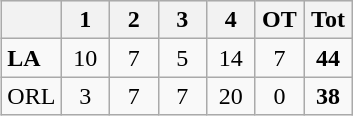<table align="right" class="wikitable" style="margin-left:3em;">
<tr style="text-align:center; background-color:#e6e6e6;">
<th align="left"></th>
<th width="25">1</th>
<th width="25">2</th>
<th width="25">3</th>
<th width="25">4</th>
<th width="25">OT</th>
<th width="25">Tot</th>
</tr>
<tr style="text-align:center;">
<td align="left"><strong>LA</strong></td>
<td>10</td>
<td>7</td>
<td>5</td>
<td>14</td>
<td>7</td>
<td><strong>44</strong></td>
</tr>
<tr style="text-align:center;">
<td align="left">ORL</td>
<td>3</td>
<td>7</td>
<td>7</td>
<td>20</td>
<td>0</td>
<td><strong>38</strong></td>
</tr>
</table>
